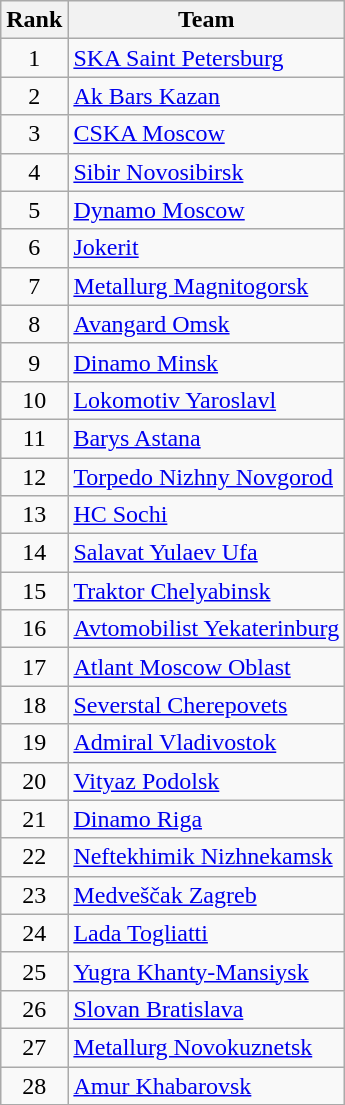<table class="wikitable">
<tr>
<th align="center">Rank</th>
<th>Team</th>
</tr>
<tr>
<td rowspan="1" align="center">1</td>
<td> <a href='#'>SKA Saint Petersburg</a></td>
</tr>
<tr>
<td rowspan="1" align="center">2</td>
<td> <a href='#'>Ak Bars Kazan</a></td>
</tr>
<tr>
<td rowspan="1" align="center">3</td>
<td> <a href='#'>CSKA Moscow</a></td>
</tr>
<tr>
<td rowspan="1" align="center">4</td>
<td> <a href='#'>Sibir Novosibirsk</a></td>
</tr>
<tr>
<td rowspan="1" align="center">5</td>
<td> <a href='#'>Dynamo Moscow</a></td>
</tr>
<tr>
<td rowspan="1" align="center">6</td>
<td> <a href='#'>Jokerit</a></td>
</tr>
<tr>
<td rowspan="1" align="center">7</td>
<td> <a href='#'>Metallurg Magnitogorsk</a></td>
</tr>
<tr>
<td rowspan="1" align="center">8</td>
<td> <a href='#'>Avangard Omsk</a></td>
</tr>
<tr>
<td rowspan="1" align="center">9</td>
<td> <a href='#'>Dinamo Minsk</a></td>
</tr>
<tr>
<td rowspan="1" align="center">10</td>
<td> <a href='#'>Lokomotiv Yaroslavl</a></td>
</tr>
<tr>
<td rowspan="1" align="center">11</td>
<td> <a href='#'>Barys Astana</a></td>
</tr>
<tr>
<td rowspan="1" align="center">12</td>
<td> <a href='#'>Torpedo Nizhny Novgorod</a></td>
</tr>
<tr>
<td rowspan="1" align="center">13</td>
<td> <a href='#'>HC Sochi</a></td>
</tr>
<tr>
<td rowspan="1" align="center">14</td>
<td> <a href='#'>Salavat Yulaev Ufa</a></td>
</tr>
<tr>
<td rowspan="1" align="center">15</td>
<td> <a href='#'>Traktor Chelyabinsk</a></td>
</tr>
<tr>
<td rowspan="1" align="center">16</td>
<td> <a href='#'>Avtomobilist Yekaterinburg</a></td>
</tr>
<tr>
<td rowspan="1" align="center">17</td>
<td> <a href='#'>Atlant Moscow Oblast</a></td>
</tr>
<tr>
<td rowspan="1" align="center">18</td>
<td> <a href='#'>Severstal Cherepovets</a></td>
</tr>
<tr>
<td rowspan="1" align="center">19</td>
<td> <a href='#'>Admiral Vladivostok</a></td>
</tr>
<tr>
<td rowspan="1" align="center">20</td>
<td> <a href='#'>Vityaz Podolsk</a></td>
</tr>
<tr>
<td rowspan="1" align="center">21</td>
<td> <a href='#'>Dinamo Riga</a></td>
</tr>
<tr>
<td rowspan="1" align="center">22</td>
<td> <a href='#'>Neftekhimik Nizhnekamsk</a></td>
</tr>
<tr>
<td rowspan="1" align="center">23</td>
<td> <a href='#'>Medveščak Zagreb</a></td>
</tr>
<tr>
<td rowspan="1" align="center">24</td>
<td> <a href='#'>Lada Togliatti</a></td>
</tr>
<tr>
<td rowspan="1" align="center">25</td>
<td> <a href='#'>Yugra Khanty-Mansiysk</a></td>
</tr>
<tr>
<td rowspan="1" align="center">26</td>
<td> <a href='#'>Slovan Bratislava</a></td>
</tr>
<tr>
<td rowspan="1" align="center">27</td>
<td> <a href='#'>Metallurg Novokuznetsk</a></td>
</tr>
<tr>
<td rowspan="1" align="center">28</td>
<td> <a href='#'>Amur Khabarovsk</a></td>
</tr>
</table>
